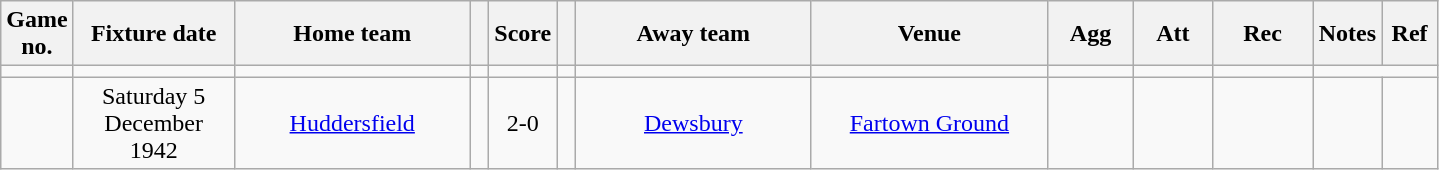<table class="wikitable" style="text-align:center;">
<tr>
<th width=20 abbr="No">Game no.</th>
<th width=100 abbr="Date">Fixture date</th>
<th width=150 abbr="Home team">Home team</th>
<th width=5 abbr="space"></th>
<th width=20 abbr="Score">Score</th>
<th width=5 abbr="space"></th>
<th width=150 abbr="Away team">Away team</th>
<th width=150 abbr="Venue">Venue</th>
<th width=50 abbr="agg">Agg</th>
<th width=45 abbr="Att">Att</th>
<th width=60 abbr="Rec">Rec</th>
<th width=20 abbr="Notes">Notes</th>
<th width=30 abbr="Ref">Ref</th>
</tr>
<tr>
<td></td>
<td></td>
<td></td>
<td></td>
<td></td>
<td></td>
<td></td>
<td></td>
<td></td>
<td></td>
<td></td>
</tr>
<tr>
<td></td>
<td>Saturday 5 December 1942</td>
<td><a href='#'>Huddersfield</a></td>
<td></td>
<td>2-0</td>
<td></td>
<td><a href='#'>Dewsbury</a></td>
<td><a href='#'>Fartown Ground</a></td>
<td></td>
<td></td>
<td></td>
<td></td>
<td></td>
</tr>
</table>
